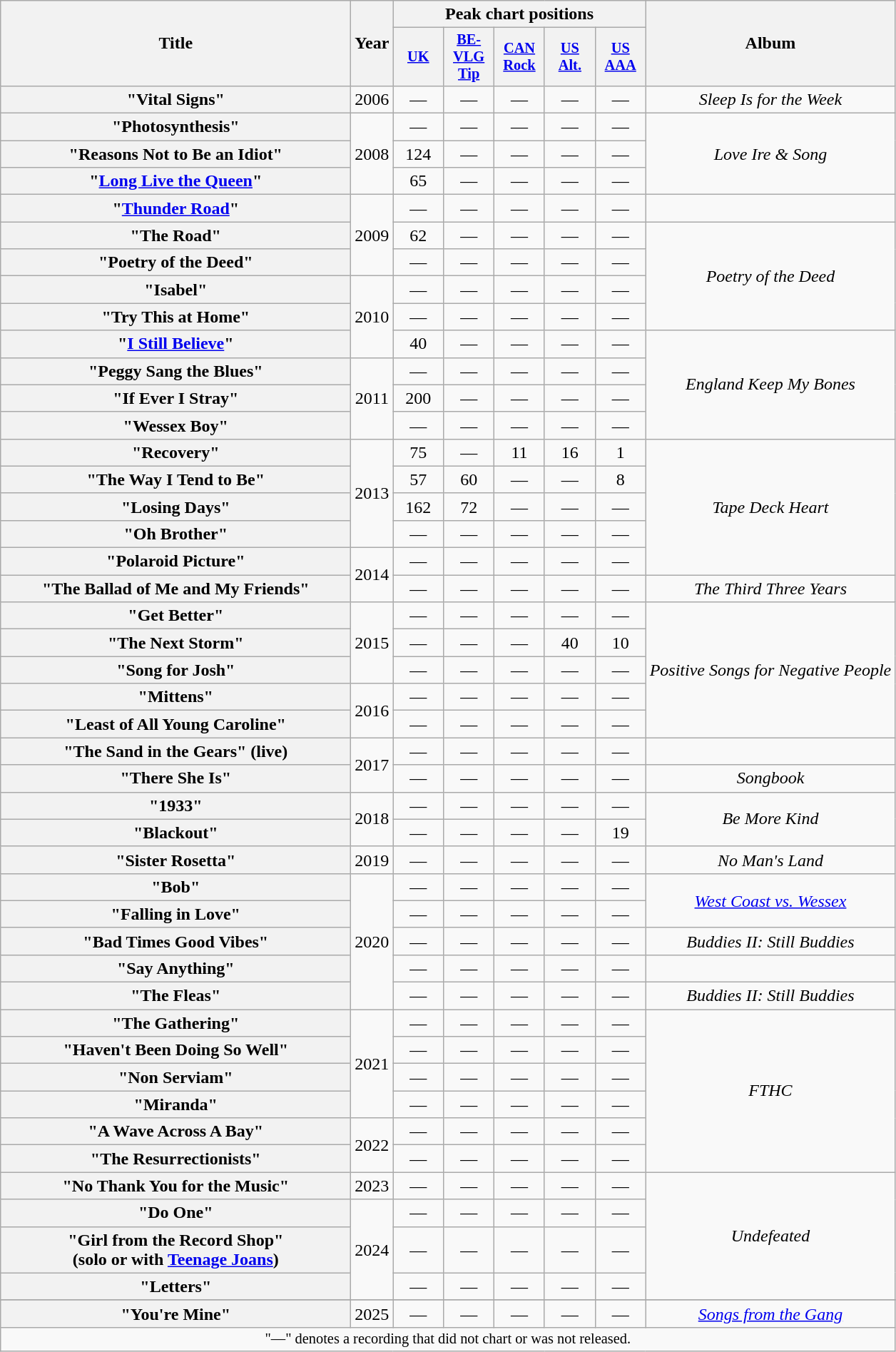<table class="wikitable plainrowheaders" style="text-align:center;">
<tr>
<th scope="col" rowspan="2" style="width:20em;">Title</th>
<th scope="col" rowspan="2" style="width:1em;">Year</th>
<th scope="col" colspan="5">Peak chart positions</th>
<th scope="col" rowspan="2">Album</th>
</tr>
<tr>
<th scope="col" style="width:3em;font-size:85%;"><a href='#'>UK</a><br></th>
<th scope="col" style="width:3em;font-size:85%;"><a href='#'>BE-VLG Tip</a><br></th>
<th scope="col" style="width:3em;font-size:85%;"><a href='#'>CAN<br>Rock</a><br></th>
<th scope="col" style="width:3em;font-size:85%;"><a href='#'>US<br>Alt.</a><br></th>
<th scope="col" style="width:3em;font-size:85%;"><a href='#'>US<br>AAA</a><br></th>
</tr>
<tr>
<th scope="row">"Vital Signs"</th>
<td>2006</td>
<td>—</td>
<td>—</td>
<td>—</td>
<td>—</td>
<td>—</td>
<td><em>Sleep Is for the Week</em></td>
</tr>
<tr>
<th scope="row">"Photosynthesis"</th>
<td rowspan="3">2008</td>
<td>—</td>
<td>—</td>
<td>—</td>
<td>—</td>
<td>—</td>
<td rowspan="3"><em>Love Ire & Song</em></td>
</tr>
<tr>
<th scope="row">"Reasons Not to Be an Idiot"</th>
<td>124</td>
<td>—</td>
<td>—</td>
<td>—</td>
<td>—</td>
</tr>
<tr>
<th scope="row">"<a href='#'>Long Live the Queen</a>"</th>
<td>65</td>
<td>—</td>
<td>—</td>
<td>—</td>
<td>—</td>
</tr>
<tr>
<th scope="row">"<a href='#'>Thunder Road</a>"</th>
<td rowspan="3">2009</td>
<td>—</td>
<td>—</td>
<td>—</td>
<td>—</td>
<td>—</td>
<td></td>
</tr>
<tr>
<th scope="row">"The Road"</th>
<td>62</td>
<td>—</td>
<td>—</td>
<td>—</td>
<td>—</td>
<td rowspan="4"><em>Poetry of the Deed</em></td>
</tr>
<tr>
<th scope="row">"Poetry of the Deed"</th>
<td>—</td>
<td>—</td>
<td>—</td>
<td>—</td>
<td>—</td>
</tr>
<tr>
<th scope="row">"Isabel"</th>
<td rowspan="3">2010</td>
<td>—</td>
<td>—</td>
<td>—</td>
<td>—</td>
<td>—</td>
</tr>
<tr>
<th scope="row">"Try This at Home"</th>
<td>—</td>
<td>—</td>
<td>—</td>
<td>—</td>
<td>—</td>
</tr>
<tr>
<th scope="row">"<a href='#'>I Still Believe</a>"</th>
<td>40</td>
<td>—</td>
<td>—</td>
<td>—</td>
<td>—</td>
<td rowspan="4"><em>England Keep My Bones</em></td>
</tr>
<tr>
<th scope="row">"Peggy Sang the Blues"</th>
<td rowspan="3">2011</td>
<td>—</td>
<td>—</td>
<td>—</td>
<td>—</td>
<td>—</td>
</tr>
<tr>
<th scope="row">"If Ever I Stray"</th>
<td>200</td>
<td>—</td>
<td>—</td>
<td>—</td>
<td>—</td>
</tr>
<tr>
<th scope="row">"Wessex Boy"</th>
<td>—</td>
<td>—</td>
<td>—</td>
<td>—</td>
<td>—</td>
</tr>
<tr>
<th scope="row">"Recovery"</th>
<td rowspan="4">2013</td>
<td>75</td>
<td>—</td>
<td>11</td>
<td>16</td>
<td>1</td>
<td rowspan="5"><em>Tape Deck Heart</em></td>
</tr>
<tr>
<th scope="row">"The Way I Tend to Be"</th>
<td>57</td>
<td>60</td>
<td>—</td>
<td>—</td>
<td>8</td>
</tr>
<tr>
<th scope="row">"Losing Days"</th>
<td>162</td>
<td>72</td>
<td>—</td>
<td>—</td>
<td>—</td>
</tr>
<tr>
<th scope="row">"Oh Brother"</th>
<td>—</td>
<td>—</td>
<td>—</td>
<td>—</td>
<td>—</td>
</tr>
<tr>
<th scope="row">"Polaroid Picture"</th>
<td rowspan="2">2014</td>
<td>—</td>
<td>—</td>
<td>—</td>
<td>—</td>
<td>—</td>
</tr>
<tr>
<th scope="row">"The Ballad of Me and My Friends"</th>
<td>—</td>
<td>—</td>
<td>—</td>
<td>—</td>
<td>—</td>
<td><em>The Third Three Years</em></td>
</tr>
<tr>
<th scope="row">"Get Better"</th>
<td rowspan="3">2015</td>
<td>—</td>
<td>—</td>
<td>—</td>
<td>—</td>
<td>—</td>
<td rowspan="5"><em>Positive Songs for Negative People</em></td>
</tr>
<tr>
<th scope="row">"The Next Storm"</th>
<td>—</td>
<td>—</td>
<td>—</td>
<td>40</td>
<td>10</td>
</tr>
<tr>
<th scope="row">"Song for Josh"</th>
<td>—</td>
<td>—</td>
<td>—</td>
<td>—</td>
<td>—</td>
</tr>
<tr>
<th scope="row">"Mittens"</th>
<td rowspan="2">2016</td>
<td>—</td>
<td>—</td>
<td>—</td>
<td>—</td>
<td>—</td>
</tr>
<tr>
<th scope="row">"Least of All Young Caroline"</th>
<td>—</td>
<td>—</td>
<td>—</td>
<td>—</td>
<td>—</td>
</tr>
<tr>
<th scope="row">"The Sand in the Gears" (live)</th>
<td rowspan="2">2017</td>
<td>—</td>
<td>—</td>
<td>—</td>
<td>—</td>
<td>—</td>
<td></td>
</tr>
<tr>
<th scope="row">"There She Is"</th>
<td>—</td>
<td>—</td>
<td>—</td>
<td>—</td>
<td>—</td>
<td><em>Songbook</em></td>
</tr>
<tr>
<th scope="row">"1933"</th>
<td rowspan="2">2018</td>
<td>—</td>
<td>—</td>
<td>—</td>
<td>—</td>
<td>—</td>
<td rowspan="2"><em>Be More Kind</em></td>
</tr>
<tr>
<th scope="row">"Blackout"</th>
<td>—</td>
<td>—</td>
<td>—</td>
<td>—</td>
<td>19</td>
</tr>
<tr>
<th scope="row">"Sister Rosetta"</th>
<td>2019</td>
<td>—</td>
<td>—</td>
<td>—</td>
<td>—</td>
<td>—</td>
<td><em>No Man's Land</em></td>
</tr>
<tr>
<th scope="row">"Bob"</th>
<td rowspan="5">2020</td>
<td>—</td>
<td>—</td>
<td>—</td>
<td>—</td>
<td>—</td>
<td rowspan="2"><em><a href='#'>West Coast vs. Wessex</a></em></td>
</tr>
<tr>
<th scope="row">"Falling in Love"</th>
<td>—</td>
<td>—</td>
<td>—</td>
<td>—</td>
<td>—</td>
</tr>
<tr>
<th scope="row">"Bad Times Good Vibes"<br></th>
<td>—</td>
<td>—</td>
<td>—</td>
<td>—</td>
<td>—</td>
<td><em>Buddies II: Still Buddies</em></td>
</tr>
<tr>
<th scope="row">"Say Anything"<br></th>
<td>—</td>
<td>—</td>
<td>—</td>
<td>—</td>
<td>—</td>
<td></td>
</tr>
<tr>
<th scope="row">"The Fleas"<br></th>
<td>—</td>
<td>—</td>
<td>—</td>
<td>—</td>
<td>—</td>
<td><em>Buddies II: Still Buddies</em></td>
</tr>
<tr>
<th scope="row">"The Gathering"</th>
<td rowspan="4">2021</td>
<td>—</td>
<td>—</td>
<td>—</td>
<td>—</td>
<td>—</td>
<td rowspan="6"><em>FTHC</em></td>
</tr>
<tr>
<th scope="row">"Haven't Been Doing So Well"</th>
<td>—</td>
<td>—</td>
<td>—</td>
<td>—</td>
<td>—</td>
</tr>
<tr>
<th scope="row">"Non Serviam"</th>
<td>—</td>
<td>—</td>
<td>—</td>
<td>—</td>
<td>—</td>
</tr>
<tr>
<th scope="row">"Miranda"</th>
<td>—</td>
<td>—</td>
<td>—</td>
<td>—</td>
<td>—</td>
</tr>
<tr>
<th scope="row">"A Wave Across A Bay"</th>
<td rowspan="2">2022</td>
<td>—</td>
<td>—</td>
<td>—</td>
<td>—</td>
<td>—</td>
</tr>
<tr>
<th scope="row">"The Resurrectionists"</th>
<td>—</td>
<td>—</td>
<td>—</td>
<td>—</td>
<td>—</td>
</tr>
<tr>
<th scope="row">"No Thank You for the Music"</th>
<td>2023</td>
<td>—</td>
<td>—</td>
<td>—</td>
<td>—</td>
<td>—</td>
<td rowspan="4"><em>Undefeated</em></td>
</tr>
<tr>
<th scope="row">"Do One"</th>
<td rowspan="3">2024</td>
<td>—</td>
<td>—</td>
<td>—</td>
<td>—</td>
<td>—</td>
</tr>
<tr>
<th scope="row">"Girl from the Record Shop" <br> (solo or with <a href='#'>Teenage Joans</a>)</th>
<td>—</td>
<td>—</td>
<td>—</td>
<td>—</td>
<td>—</td>
</tr>
<tr>
<th scope="row">"Letters"</th>
<td>—</td>
<td>—</td>
<td>—</td>
<td>—</td>
<td>—</td>
</tr>
<tr>
</tr>
<tr>
<th scope="row">"You're Mine"</th>
<td>2025</td>
<td>—</td>
<td>—</td>
<td>—</td>
<td>—</td>
<td>—</td>
<td><em><a href='#'>Songs from the Gang</a></em></td>
</tr>
<tr>
<td style="text-align:center; font-size:85%;" colspan="22">"—" denotes a recording that did not chart or was not released.</td>
</tr>
</table>
